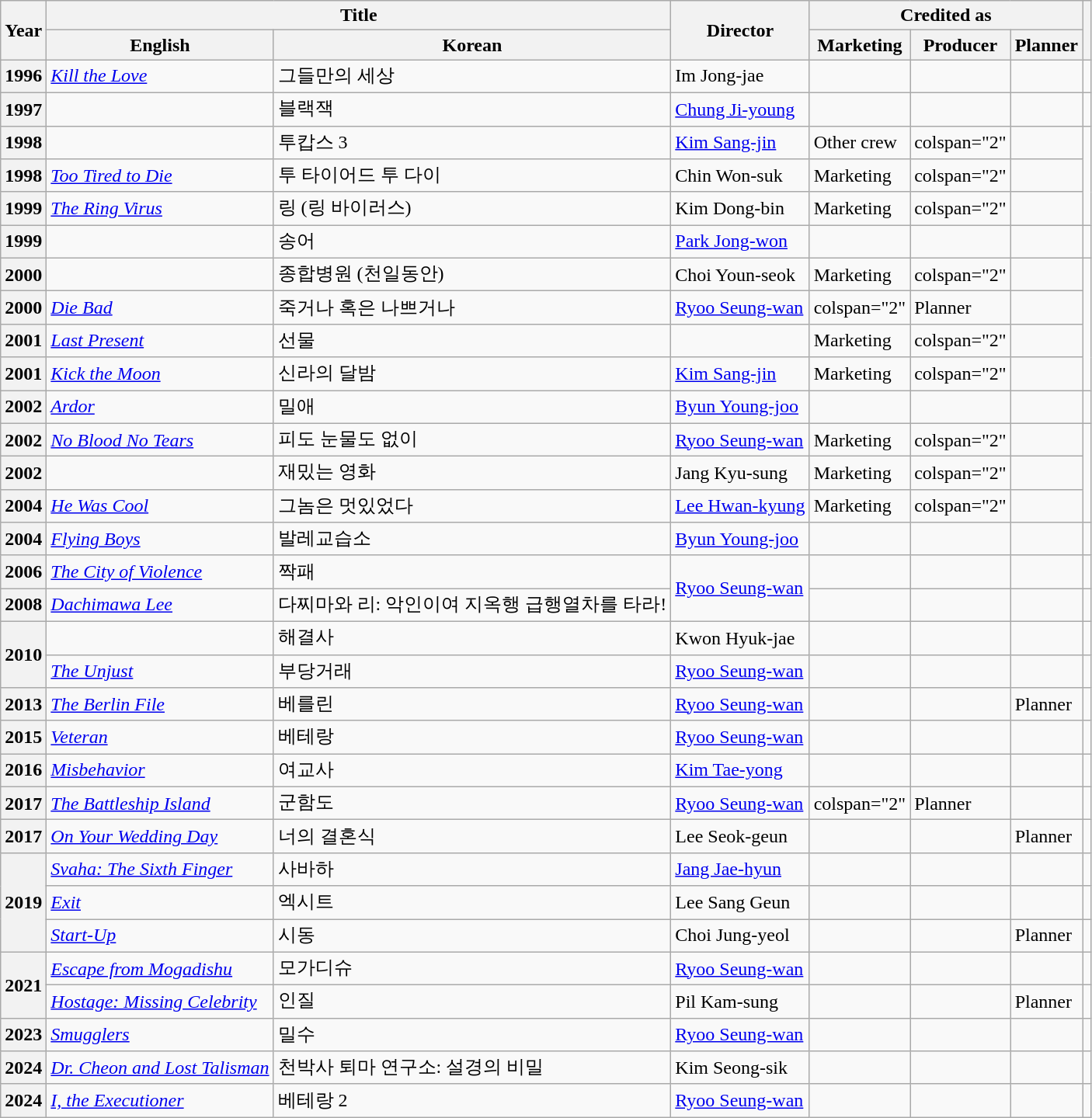<table class="wikitable sortable plainrowheaders">
<tr>
<th rowspan="2">Year</th>
<th colspan="2">Title</th>
<th rowspan="2">Director</th>
<th colspan="3">Credited as</th>
<th rowspan="2" class="unsortable"></th>
</tr>
<tr>
<th>English</th>
<th>Korean</th>
<th>Marketing</th>
<th>Producer</th>
<th>Planner</th>
</tr>
<tr>
<th scope="row">1996</th>
<td><em><a href='#'>Kill the Love</a></em></td>
<td>그들만의 세상</td>
<td>Im Jong-jae</td>
<td></td>
<td></td>
<td></td>
<td></td>
</tr>
<tr>
<th scope="row">1997</th>
<td><em></em></td>
<td>블랙잭</td>
<td><a href='#'>Chung Ji-young</a></td>
<td></td>
<td></td>
<td></td>
<td></td>
</tr>
<tr>
<th scope="row">1998</th>
<td><em></em></td>
<td>투캅스 3</td>
<td><a href='#'>Kim Sang-jin</a></td>
<td>Other crew</td>
<td>colspan="2" </td>
<td></td>
</tr>
<tr>
<th scope="row">1998</th>
<td><em><a href='#'>Too Tired to Die</a></em></td>
<td>투 타이어드 투 다이</td>
<td>Chin Won-suk</td>
<td>Marketing</td>
<td>colspan="2" </td>
<td></td>
</tr>
<tr>
<th scope="row">1999</th>
<td><em><a href='#'>The Ring Virus</a></em></td>
<td>링 (링 바이러스)</td>
<td>Kim Dong-bin</td>
<td>Marketing</td>
<td>colspan="2" </td>
<td></td>
</tr>
<tr>
<th scope="row">1999</th>
<td><em></em></td>
<td>송어</td>
<td><a href='#'>Park Jong-won</a></td>
<td></td>
<td></td>
<td></td>
<td></td>
</tr>
<tr>
<th scope="row">2000</th>
<td><em></em></td>
<td>종합병원 (천일동안)</td>
<td>Choi Youn-seok</td>
<td>Marketing</td>
<td>colspan="2" </td>
<td></td>
</tr>
<tr>
<th scope="row">2000</th>
<td><em><a href='#'>Die Bad</a></em></td>
<td>죽거나 혹은 나쁘거나</td>
<td><a href='#'>Ryoo Seung-wan</a></td>
<td>colspan="2" </td>
<td>Planner</td>
<td></td>
</tr>
<tr>
<th scope="row">2001</th>
<td><em><a href='#'>Last Present</a></em></td>
<td>선물</td>
<td></td>
<td>Marketing</td>
<td>colspan="2" </td>
<td></td>
</tr>
<tr>
<th scope="row">2001</th>
<td><em><a href='#'>Kick the Moon</a></em></td>
<td>신라의 달밤</td>
<td><a href='#'>Kim Sang-jin</a></td>
<td>Marketing</td>
<td>colspan="2" </td>
<td></td>
</tr>
<tr>
<th scope="row">2002</th>
<td><em><a href='#'>Ardor</a></em></td>
<td>밀애</td>
<td><a href='#'>Byun Young-joo</a></td>
<td></td>
<td></td>
<td></td>
<td></td>
</tr>
<tr>
<th scope="row">2002</th>
<td><em><a href='#'>No Blood No Tears</a></em></td>
<td>피도 눈물도 없이</td>
<td><a href='#'>Ryoo Seung-wan</a></td>
<td>Marketing</td>
<td>colspan="2" </td>
<td></td>
</tr>
<tr>
<th scope="row">2002</th>
<td><em></em></td>
<td>재밌는 영화</td>
<td>Jang Kyu-sung</td>
<td>Marketing</td>
<td>colspan="2" </td>
<td></td>
</tr>
<tr>
<th scope="row">2004</th>
<td><em><a href='#'>He Was Cool</a></em></td>
<td>그놈은 멋있었다</td>
<td><a href='#'>Lee Hwan-kyung</a></td>
<td>Marketing</td>
<td>colspan="2" </td>
<td></td>
</tr>
<tr>
<th scope="row">2004</th>
<td><em><a href='#'>Flying Boys</a></em></td>
<td>발레교습소</td>
<td><a href='#'>Byun Young-joo</a></td>
<td></td>
<td></td>
<td></td>
<td></td>
</tr>
<tr>
<th scope="row">2006</th>
<td><em><a href='#'>The City of Violence</a></em></td>
<td>짝패</td>
<td rowspan="2"><a href='#'>Ryoo Seung-wan</a></td>
<td></td>
<td></td>
<td></td>
<td></td>
</tr>
<tr>
<th scope="row">2008</th>
<td><em><a href='#'>Dachimawa Lee</a></em></td>
<td>다찌마와 리: 악인이여 지옥행 급행열차를 타라!</td>
<td></td>
<td></td>
<td></td>
<td></td>
</tr>
<tr>
<th rowspan="2" scope="row">2010</th>
<td><em></em></td>
<td>해결사</td>
<td>Kwon Hyuk-jae</td>
<td></td>
<td></td>
<td></td>
<td></td>
</tr>
<tr>
<td><em><a href='#'>The Unjust</a></em></td>
<td>부당거래</td>
<td><a href='#'>Ryoo Seung-wan</a></td>
<td></td>
<td></td>
<td></td>
<td></td>
</tr>
<tr>
<th scope="row">2013</th>
<td><em><a href='#'>The Berlin File</a></em></td>
<td>베를린</td>
<td><a href='#'>Ryoo Seung-wan</a></td>
<td></td>
<td></td>
<td>Planner</td>
<td></td>
</tr>
<tr>
<th scope="row">2015</th>
<td><em><a href='#'>Veteran</a></em></td>
<td>베테랑</td>
<td><a href='#'>Ryoo Seung-wan</a></td>
<td></td>
<td></td>
<td></td>
<td></td>
</tr>
<tr>
<th scope="row">2016</th>
<td><em><a href='#'>Misbehavior</a></em></td>
<td>여교사</td>
<td><a href='#'>Kim Tae-yong</a></td>
<td></td>
<td></td>
<td></td>
<td></td>
</tr>
<tr>
<th scope="row">2017</th>
<td><em><a href='#'>The Battleship Island</a></em></td>
<td>군함도</td>
<td><a href='#'>Ryoo Seung-wan</a></td>
<td>colspan="2" </td>
<td>Planner</td>
<td></td>
</tr>
<tr>
<th scope="row">2017</th>
<td><em><a href='#'>On Your Wedding Day</a></em></td>
<td>너의 결혼식</td>
<td>Lee Seok-geun</td>
<td></td>
<td></td>
<td>Planner</td>
<td></td>
</tr>
<tr>
<th rowspan="3" scope="row">2019</th>
<td><em><a href='#'>Svaha: The Sixth Finger</a></em></td>
<td>사바하</td>
<td><a href='#'>Jang Jae-hyun</a></td>
<td></td>
<td></td>
<td></td>
<td></td>
</tr>
<tr>
<td><em><a href='#'>Exit</a></em></td>
<td>엑시트</td>
<td>Lee Sang Geun</td>
<td></td>
<td></td>
<td></td>
<td></td>
</tr>
<tr>
<td><em><a href='#'>Start-Up</a></em></td>
<td>시동</td>
<td>Choi Jung-yeol</td>
<td></td>
<td></td>
<td>Planner</td>
<td></td>
</tr>
<tr>
<th rowspan="2" scope="row">2021</th>
<td><em><a href='#'>Escape from Mogadishu</a></em></td>
<td>모가디슈</td>
<td><a href='#'>Ryoo Seung-wan</a></td>
<td></td>
<td></td>
<td></td>
<td></td>
</tr>
<tr>
<td><em><a href='#'>Hostage: Missing Celebrity</a></em></td>
<td>인질</td>
<td>Pil Kam-sung</td>
<td></td>
<td></td>
<td>Planner</td>
<td></td>
</tr>
<tr>
<th scope="row">2023</th>
<td><em><a href='#'>Smugglers</a></em></td>
<td>밀수</td>
<td><a href='#'>Ryoo Seung-wan</a></td>
<td></td>
<td></td>
<td></td>
<td></td>
</tr>
<tr>
<th scope="row">2024</th>
<td><em><a href='#'>Dr. Cheon and Lost Talisman</a></em></td>
<td>천박사 퇴마 연구소: 설경의 비밀</td>
<td>Kim Seong-sik</td>
<td></td>
<td></td>
<td></td>
<td></td>
</tr>
<tr>
<th scope="row">2024</th>
<td><em><a href='#'>I, the Executioner</a></em></td>
<td>베테랑 2</td>
<td><a href='#'>Ryoo Seung-wan</a></td>
<td></td>
<td></td>
<td></td>
<td></td>
</tr>
</table>
